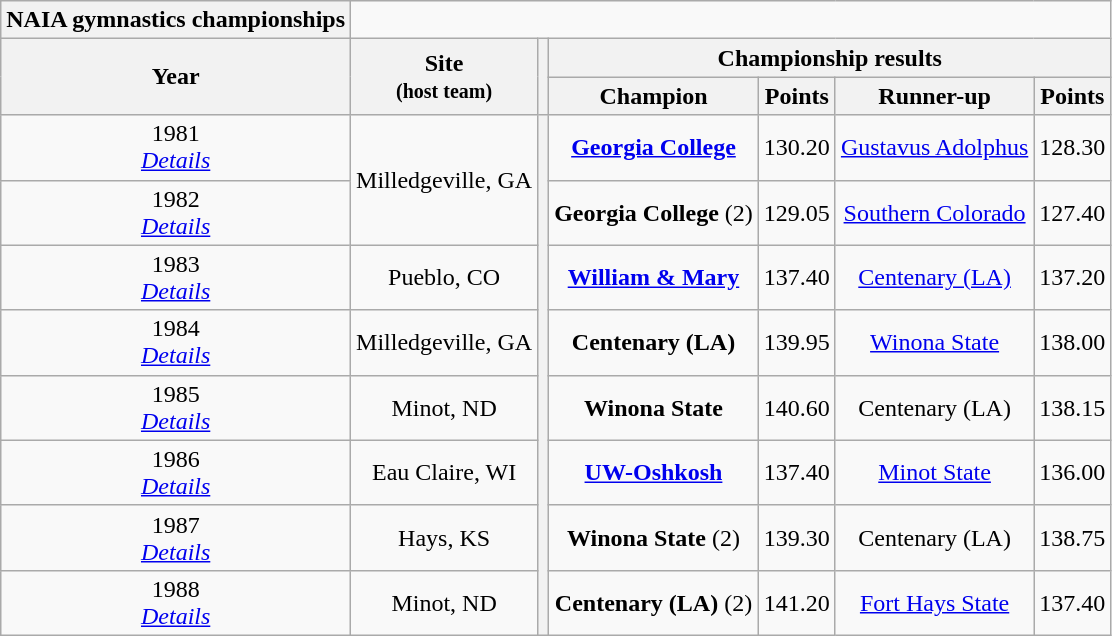<table class="wikitable" style="text-align:center">
<tr>
<th style=>NAIA gymnastics championships</th>
</tr>
<tr>
<th rowspan="2">Year</th>
<th rowspan="2">Site<br><small>(host team)</small></th>
<th rowspan="2"></th>
<th colspan=4>Championship results</th>
</tr>
<tr>
<th>Champion</th>
<th>Points</th>
<th>Runner-up</th>
<th>Points</th>
</tr>
<tr>
<td>1981<br> <em><a href='#'>Details</a></em></td>
<td rowspan=2>Milledgeville, GA</td>
<th rowspan=8></th>
<td><strong><a href='#'>Georgia College</a></strong></td>
<td>130.20</td>
<td><a href='#'>Gustavus Adolphus</a></td>
<td>128.30</td>
</tr>
<tr>
<td>1982<br> <em><a href='#'>Details</a></em></td>
<td><strong>Georgia College</strong> (2)</td>
<td>129.05</td>
<td><a href='#'>Southern Colorado</a></td>
<td>127.40</td>
</tr>
<tr>
<td>1983<br> <em><a href='#'>Details</a></em></td>
<td>Pueblo, CO</td>
<td><strong><a href='#'>William & Mary</a></strong></td>
<td>137.40</td>
<td><a href='#'>Centenary (LA)</a></td>
<td>137.20</td>
</tr>
<tr>
<td>1984<br> <em><a href='#'>Details</a></em></td>
<td>Milledgeville, GA</td>
<td><strong>Centenary (LA)</strong></td>
<td>139.95</td>
<td><a href='#'>Winona State</a></td>
<td>138.00</td>
</tr>
<tr>
<td>1985<br> <em><a href='#'>Details</a></em></td>
<td>Minot, ND</td>
<td><strong>Winona State</strong></td>
<td>140.60</td>
<td>Centenary (LA)</td>
<td>138.15</td>
</tr>
<tr>
<td>1986<br> <em><a href='#'>Details</a></em></td>
<td>Eau Claire, WI</td>
<td><strong><a href='#'>UW-Oshkosh</a></strong></td>
<td>137.40</td>
<td><a href='#'>Minot State</a></td>
<td>136.00</td>
</tr>
<tr>
<td>1987<br> <em><a href='#'>Details</a></em></td>
<td>Hays, KS</td>
<td><strong>Winona State</strong> (2)</td>
<td>139.30</td>
<td>Centenary (LA)</td>
<td>138.75</td>
</tr>
<tr>
<td>1988<br> <em><a href='#'>Details</a></em></td>
<td>Minot, ND</td>
<td><strong>Centenary (LA)</strong> (2)</td>
<td>141.20</td>
<td><a href='#'>Fort Hays State</a></td>
<td>137.40</td>
</tr>
</table>
